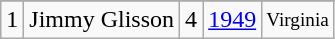<table class="wikitable">
<tr>
</tr>
<tr>
<td>1</td>
<td>Jimmy Glisson</td>
<td>4</td>
<td><a href='#'>1949</a></td>
<td style="font-size:80%;">Virginia</td>
</tr>
</table>
